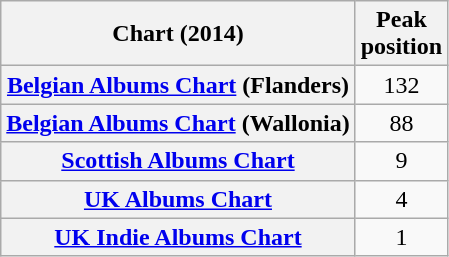<table class="wikitable sortable plainrowheaders" style="text-align:center">
<tr>
<th scope="col">Chart (2014)</th>
<th scope="col">Peak<br>position</th>
</tr>
<tr>
<th scope="row"><a href='#'>Belgian Albums Chart</a> (Flanders)</th>
<td>132</td>
</tr>
<tr>
<th scope="row"><a href='#'>Belgian Albums Chart</a> (Wallonia)</th>
<td>88</td>
</tr>
<tr>
<th scope="row"><a href='#'>Scottish Albums Chart</a></th>
<td>9</td>
</tr>
<tr>
<th scope="row"><a href='#'>UK Albums Chart</a></th>
<td>4</td>
</tr>
<tr>
<th scope="row"><a href='#'>UK Indie Albums Chart</a></th>
<td>1</td>
</tr>
</table>
